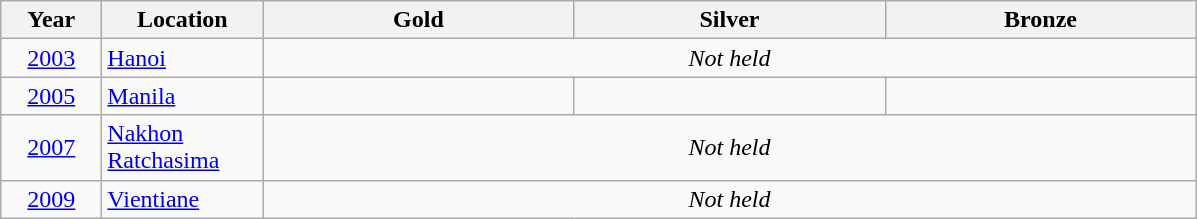<table class="wikitable">
<tr>
<th width="60">Year</th>
<th width="100">Location</th>
<th width="200">Gold</th>
<th width="200">Silver</th>
<th width="200">Bronze</th>
</tr>
<tr>
<td align="center"><a href='#'>2003</a></td>
<td><a href='#'>Hanoi</a></td>
<td colspan=3 align=center><em>Not held</em></td>
</tr>
<tr>
<td align="center"><a href='#'>2005</a></td>
<td><a href='#'>Manila</a></td>
<td></td>
<td></td>
<td></td>
</tr>
<tr>
<td align="center"><a href='#'>2007</a></td>
<td><a href='#'>Nakhon Ratchasima</a></td>
<td colspan=3 align=center><em>Not held</em></td>
</tr>
<tr>
<td align="center"><a href='#'>2009</a></td>
<td><a href='#'>Vientiane</a></td>
<td colspan=3 align=center><em>Not held</em></td>
</tr>
</table>
